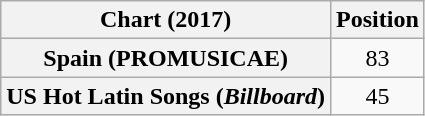<table class="wikitable plainrowheaders" style="text-align:center">
<tr>
<th scope="col">Chart (2017)</th>
<th scope="col">Position</th>
</tr>
<tr>
<th scope="row">Spain (PROMUSICAE)</th>
<td>83</td>
</tr>
<tr>
<th scope="row">US Hot Latin Songs (<em>Billboard</em>)</th>
<td>45</td>
</tr>
</table>
